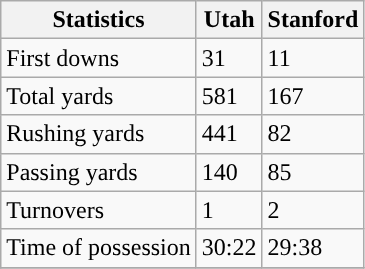<table class="wikitable">
<tr>
<th>Statistics</th>
<th>Utah</th>
<th>Stanford</th>
</tr>
<tr>
<td>First downs</td>
<td>31</td>
<td>11</td>
</tr>
<tr>
<td>Total yards</td>
<td>581</td>
<td>167</td>
</tr>
<tr>
<td>Rushing yards</td>
<td>441</td>
<td>82</td>
</tr>
<tr>
<td>Passing yards</td>
<td>140</td>
<td>85</td>
</tr>
<tr>
<td>Turnovers</td>
<td>1</td>
<td>2</td>
</tr>
<tr>
<td>Time of possession</td>
<td>30:22</td>
<td>29:38</td>
</tr>
<tr>
</tr>
</table>
